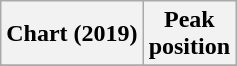<table class="wikitable plainrowheaders" style="text-align:center">
<tr>
<th>Chart (2019)</th>
<th>Peak<br>position</th>
</tr>
<tr>
</tr>
</table>
